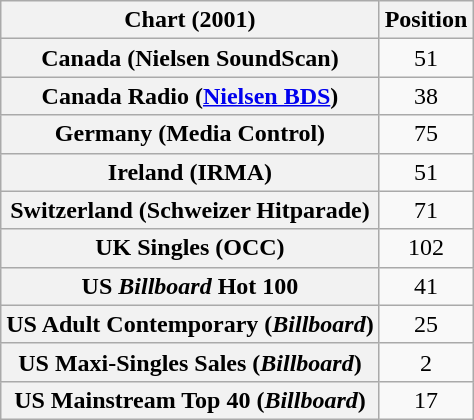<table class="wikitable sortable plainrowheaders" style="text-align:center">
<tr>
<th>Chart (2001)</th>
<th>Position</th>
</tr>
<tr>
<th scope="row">Canada (Nielsen SoundScan)</th>
<td>51</td>
</tr>
<tr>
<th scope="row">Canada Radio (<a href='#'>Nielsen BDS</a>)</th>
<td>38</td>
</tr>
<tr>
<th scope="row">Germany (Media Control)</th>
<td>75</td>
</tr>
<tr>
<th scope="row">Ireland (IRMA)</th>
<td>51</td>
</tr>
<tr>
<th scope="row">Switzerland (Schweizer Hitparade)</th>
<td>71</td>
</tr>
<tr>
<th scope="row">UK Singles (OCC)</th>
<td>102</td>
</tr>
<tr>
<th scope="row">US <em>Billboard</em> Hot 100</th>
<td>41</td>
</tr>
<tr>
<th scope="row">US Adult Contemporary (<em>Billboard</em>)</th>
<td>25</td>
</tr>
<tr>
<th scope="row">US Maxi-Singles Sales (<em>Billboard</em>)</th>
<td>2</td>
</tr>
<tr>
<th scope="row">US Mainstream Top 40 (<em>Billboard</em>)</th>
<td>17</td>
</tr>
</table>
